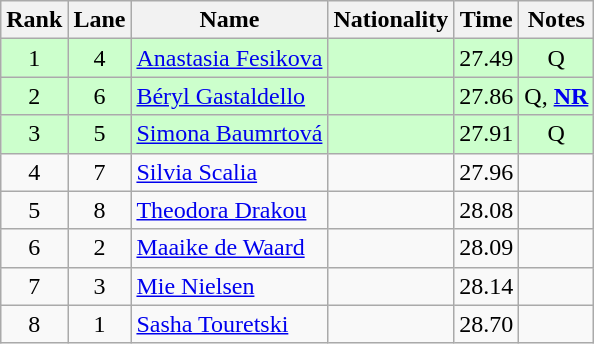<table class="wikitable sortable" style="text-align:center">
<tr>
<th>Rank</th>
<th>Lane</th>
<th>Name</th>
<th>Nationality</th>
<th>Time</th>
<th>Notes</th>
</tr>
<tr bgcolor=ccffcc>
<td>1</td>
<td>4</td>
<td align=left><a href='#'>Anastasia Fesikova</a></td>
<td align=left></td>
<td>27.49</td>
<td>Q</td>
</tr>
<tr bgcolor=ccffcc>
<td>2</td>
<td>6</td>
<td align=left><a href='#'>Béryl Gastaldello</a></td>
<td align=left></td>
<td>27.86</td>
<td>Q, <strong><a href='#'>NR</a></strong></td>
</tr>
<tr bgcolor=ccffcc>
<td>3</td>
<td>5</td>
<td align=left><a href='#'>Simona Baumrtová</a></td>
<td align=left></td>
<td>27.91</td>
<td>Q</td>
</tr>
<tr>
<td>4</td>
<td>7</td>
<td align=left><a href='#'>Silvia Scalia</a></td>
<td align=left></td>
<td>27.96</td>
<td></td>
</tr>
<tr>
<td>5</td>
<td>8</td>
<td align=left><a href='#'>Theodora Drakou</a></td>
<td align=left></td>
<td>28.08</td>
<td></td>
</tr>
<tr>
<td>6</td>
<td>2</td>
<td align=left><a href='#'>Maaike de Waard</a></td>
<td align=left></td>
<td>28.09</td>
<td></td>
</tr>
<tr>
<td>7</td>
<td>3</td>
<td align=left><a href='#'>Mie Nielsen</a></td>
<td align=left></td>
<td>28.14</td>
<td></td>
</tr>
<tr>
<td>8</td>
<td>1</td>
<td align=left><a href='#'>Sasha Touretski</a></td>
<td align=left></td>
<td>28.70</td>
<td></td>
</tr>
</table>
